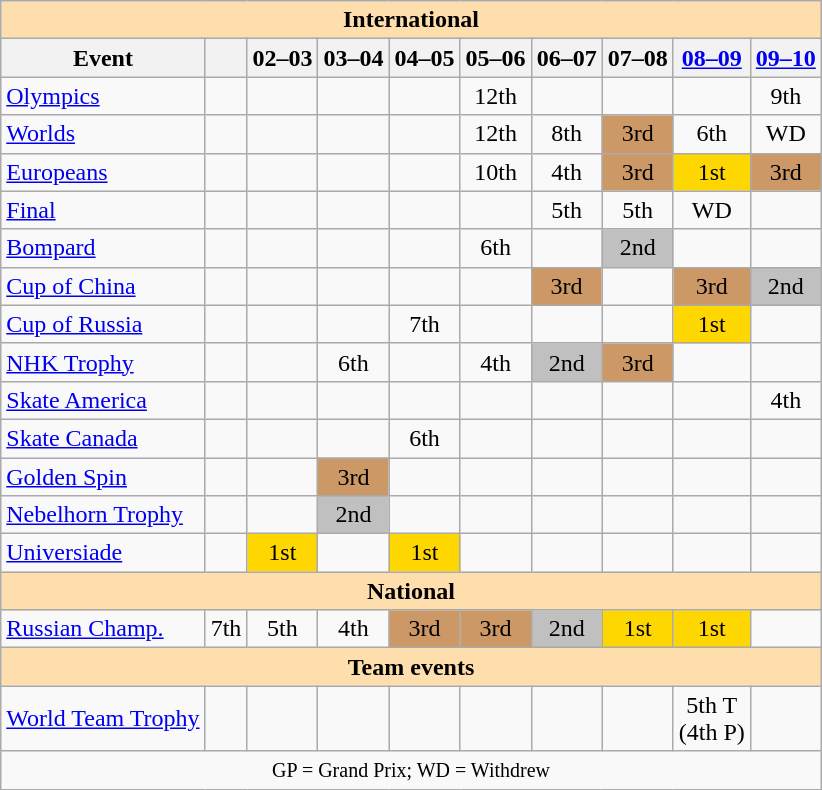<table class="wikitable" style="text-align:center">
<tr>
<th style="background-color: #ffdead; " colspan=10 align=center>International</th>
</tr>
<tr>
<th>Event</th>
<th></th>
<th>02–03</th>
<th>03–04</th>
<th>04–05</th>
<th>05–06</th>
<th>06–07</th>
<th>07–08</th>
<th><a href='#'>08–09</a></th>
<th><a href='#'>09–10</a></th>
</tr>
<tr>
<td align=left><a href='#'>Olympics</a></td>
<td></td>
<td></td>
<td></td>
<td></td>
<td>12th</td>
<td></td>
<td></td>
<td></td>
<td>9th</td>
</tr>
<tr>
<td align=left><a href='#'>Worlds</a></td>
<td></td>
<td></td>
<td></td>
<td></td>
<td>12th</td>
<td>8th</td>
<td bgcolor=cc9966>3rd</td>
<td>6th</td>
<td>WD</td>
</tr>
<tr>
<td align=left><a href='#'>Europeans</a></td>
<td></td>
<td></td>
<td></td>
<td></td>
<td>10th</td>
<td>4th</td>
<td bgcolor=cc9966>3rd</td>
<td bgcolor=gold>1st</td>
<td bgcolor=cc9966>3rd</td>
</tr>
<tr>
<td align=left> <a href='#'>Final</a></td>
<td></td>
<td></td>
<td></td>
<td></td>
<td></td>
<td>5th</td>
<td>5th</td>
<td>WD</td>
<td></td>
</tr>
<tr>
<td align=left> <a href='#'>Bompard</a></td>
<td></td>
<td></td>
<td></td>
<td></td>
<td>6th</td>
<td></td>
<td bgcolor=silver>2nd</td>
<td></td>
<td></td>
</tr>
<tr>
<td align=left> <a href='#'>Cup of China</a></td>
<td></td>
<td></td>
<td></td>
<td></td>
<td></td>
<td bgcolor=cc9966>3rd</td>
<td></td>
<td bgcolor=cc9966>3rd</td>
<td bgcolor=silver>2nd</td>
</tr>
<tr>
<td align=left> <a href='#'>Cup of Russia</a></td>
<td></td>
<td></td>
<td></td>
<td>7th</td>
<td></td>
<td></td>
<td></td>
<td bgcolor=gold>1st</td>
<td></td>
</tr>
<tr>
<td align=left> <a href='#'>NHK Trophy</a></td>
<td></td>
<td></td>
<td>6th</td>
<td></td>
<td>4th</td>
<td bgcolor=silver>2nd</td>
<td bgcolor=cc9966>3rd</td>
<td></td>
<td></td>
</tr>
<tr>
<td align=left> <a href='#'>Skate America</a></td>
<td></td>
<td></td>
<td></td>
<td></td>
<td></td>
<td></td>
<td></td>
<td></td>
<td>4th</td>
</tr>
<tr>
<td align=left> <a href='#'>Skate Canada</a></td>
<td></td>
<td></td>
<td></td>
<td>6th</td>
<td></td>
<td></td>
<td></td>
<td></td>
<td></td>
</tr>
<tr>
<td align=left><a href='#'>Golden Spin</a></td>
<td></td>
<td></td>
<td bgcolor=cc9966>3rd</td>
<td></td>
<td></td>
<td></td>
<td></td>
<td></td>
<td></td>
</tr>
<tr>
<td align=left><a href='#'>Nebelhorn Trophy</a></td>
<td></td>
<td></td>
<td bgcolor=silver>2nd</td>
<td></td>
<td></td>
<td></td>
<td></td>
<td></td>
<td></td>
</tr>
<tr>
<td align=left><a href='#'>Universiade</a></td>
<td></td>
<td bgcolor=gold>1st</td>
<td></td>
<td bgcolor=gold>1st</td>
<td></td>
<td></td>
<td></td>
<td></td>
<td></td>
</tr>
<tr>
<th style="background-color: #ffdead; " colspan=10 align=center>National</th>
</tr>
<tr>
<td align=left><a href='#'>Russian Champ.</a></td>
<td>7th</td>
<td>5th</td>
<td>4th</td>
<td bgcolor=cc9966>3rd</td>
<td bgcolor=cc9966>3rd</td>
<td bgcolor=silver>2nd</td>
<td bgcolor=gold>1st</td>
<td bgcolor=gold>1st</td>
<td></td>
</tr>
<tr>
<th style="background-color: #ffdead; " colspan=10 align=center><strong>Team events</strong></th>
</tr>
<tr>
<td align=left><a href='#'>World Team Trophy</a></td>
<td></td>
<td></td>
<td></td>
<td></td>
<td></td>
<td></td>
<td></td>
<td>5th T <br> (4th P)</td>
<td></td>
</tr>
<tr>
<td colspan=10 align=center><small> GP = Grand Prix; WD = Withdrew </small></td>
</tr>
</table>
